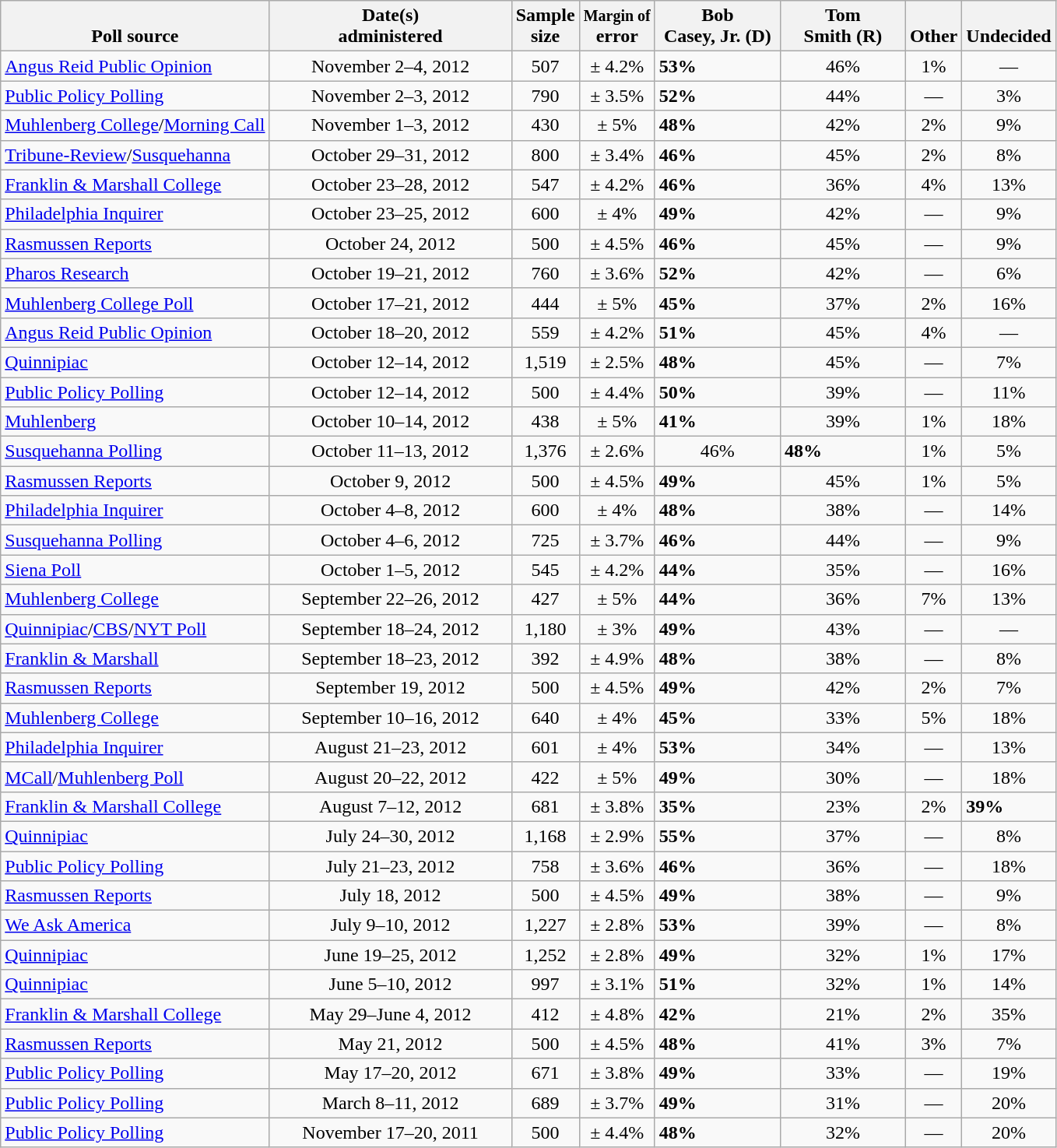<table class="wikitable">
<tr valign= bottom>
<th>Poll source</th>
<th style="width:200px;">Date(s)<br>administered</th>
<th class=small>Sample<br>size</th>
<th><small>Margin of</small><br>error</th>
<th style="width:100px;">Bob<br>Casey, Jr. (D)</th>
<th style="width:100px;">Tom<br>Smith (R)</th>
<th>Other</th>
<th>Undecided</th>
</tr>
<tr>
<td><a href='#'>Angus Reid Public Opinion</a></td>
<td align=center>November 2–4, 2012</td>
<td align=center>507</td>
<td align=center>± 4.2%</td>
<td><strong>53%</strong></td>
<td align=center>46%</td>
<td align=center>1%</td>
<td align=center>—</td>
</tr>
<tr>
<td><a href='#'>Public Policy Polling</a></td>
<td align=center>November 2–3, 2012</td>
<td align=center>790</td>
<td align=center>± 3.5%</td>
<td><strong>52%</strong></td>
<td align=center>44%</td>
<td align=center>—</td>
<td align=center>3%</td>
</tr>
<tr>
<td><a href='#'>Muhlenberg College</a>/<a href='#'>Morning Call</a></td>
<td align=center>November 1–3, 2012</td>
<td align=center>430</td>
<td align=center>± 5%</td>
<td><strong>48%</strong></td>
<td align=center>42%</td>
<td align=center>2%</td>
<td align=center>9%</td>
</tr>
<tr>
<td><a href='#'>Tribune-Review</a>/<a href='#'>Susquehanna</a></td>
<td align=center>October 29–31, 2012</td>
<td align=center>800</td>
<td align=center>± 3.4%</td>
<td><strong>46%</strong></td>
<td align=center>45%</td>
<td align=center>2%</td>
<td align=center>8%</td>
</tr>
<tr>
<td><a href='#'>Franklin & Marshall College</a></td>
<td align=center>October 23–28, 2012</td>
<td align=center>547</td>
<td align=center>± 4.2%</td>
<td><strong>46%</strong></td>
<td align=center>36%</td>
<td align=center>4%</td>
<td align=center>13%</td>
</tr>
<tr>
<td><a href='#'>Philadelphia Inquirer</a></td>
<td align=center>October 23–25, 2012</td>
<td align=center>600</td>
<td align=center>± 4%</td>
<td><strong>49%</strong></td>
<td align=center>42%</td>
<td align=center>—</td>
<td align=center>9%</td>
</tr>
<tr>
<td><a href='#'>Rasmussen Reports</a></td>
<td align=center>October 24, 2012</td>
<td align=center>500</td>
<td align=center>± 4.5%</td>
<td><strong>46%</strong></td>
<td align=center>45%</td>
<td align=center>—</td>
<td align=center>9%</td>
</tr>
<tr>
<td><a href='#'>Pharos Research</a></td>
<td align=center>October 19–21, 2012</td>
<td align=center>760</td>
<td align=center>± 3.6%</td>
<td><strong>52%</strong></td>
<td align=center>42%</td>
<td align=center>—</td>
<td align=center>6%</td>
</tr>
<tr>
<td><a href='#'>Muhlenberg College Poll</a></td>
<td align=center>October 17–21, 2012</td>
<td align=center>444</td>
<td align=center>± 5%</td>
<td><strong>45%</strong></td>
<td align=center>37%</td>
<td align=center>2%</td>
<td align=center>16%</td>
</tr>
<tr>
<td><a href='#'>Angus Reid Public Opinion</a></td>
<td align=center>October 18–20, 2012</td>
<td align=center>559</td>
<td align=center>± 4.2%</td>
<td><strong>51%</strong></td>
<td align=center>45%</td>
<td align=center>4%</td>
<td align=center>—</td>
</tr>
<tr>
<td><a href='#'>Quinnipiac</a></td>
<td align=center>October 12–14, 2012</td>
<td align=center>1,519</td>
<td align=center>± 2.5%</td>
<td><strong>48%</strong></td>
<td align=center>45%</td>
<td align=center>—</td>
<td align=center>7%</td>
</tr>
<tr>
<td><a href='#'>Public Policy Polling</a></td>
<td align=center>October 12–14, 2012</td>
<td align=center>500</td>
<td align=center>± 4.4%</td>
<td><strong>50%</strong></td>
<td align=center>39%</td>
<td align=center>—</td>
<td align=center>11%</td>
</tr>
<tr>
<td><a href='#'>Muhlenberg</a></td>
<td align=center>October 10–14, 2012</td>
<td align=center>438</td>
<td align=center>± 5%</td>
<td><strong>41%</strong></td>
<td align=center>39%</td>
<td align=center>1%</td>
<td align=center>18%</td>
</tr>
<tr>
<td><a href='#'>Susquehanna Polling</a></td>
<td align=center>October 11–13, 2012</td>
<td align=center>1,376</td>
<td align=center>± 2.6%</td>
<td align=center>46%</td>
<td><strong>48%</strong></td>
<td align=center>1%</td>
<td align=center>5%</td>
</tr>
<tr>
<td><a href='#'>Rasmussen Reports</a></td>
<td align=center>October 9, 2012</td>
<td align=center>500</td>
<td align=center>± 4.5%</td>
<td><strong>49%</strong></td>
<td align=center>45%</td>
<td align=center>1%</td>
<td align=center>5%</td>
</tr>
<tr>
<td><a href='#'>Philadelphia Inquirer</a></td>
<td align=center>October 4–8, 2012</td>
<td align=center>600</td>
<td align=center>± 4%</td>
<td><strong>48%</strong></td>
<td align=center>38%</td>
<td align=center>—</td>
<td align=center>14%</td>
</tr>
<tr>
<td><a href='#'>Susquehanna Polling</a></td>
<td align=center>October 4–6, 2012</td>
<td align=center>725</td>
<td align=center>± 3.7%</td>
<td><strong>46%</strong></td>
<td align=center>44%</td>
<td align=center>—</td>
<td align=center>9%</td>
</tr>
<tr>
<td><a href='#'>Siena Poll</a></td>
<td align=center>October 1–5, 2012</td>
<td align=center>545</td>
<td align=center>± 4.2%</td>
<td><strong>44%</strong></td>
<td align=center>35%</td>
<td align=center>—</td>
<td align=center>16%</td>
</tr>
<tr>
<td><a href='#'>Muhlenberg College</a></td>
<td align=center>September 22–26, 2012</td>
<td align=center>427</td>
<td align=center>± 5%</td>
<td><strong>44%</strong></td>
<td align=center>36%</td>
<td align=center>7%</td>
<td align=center>13%</td>
</tr>
<tr>
<td><a href='#'>Quinnipiac</a>/<a href='#'>CBS</a>/<a href='#'>NYT Poll</a></td>
<td align=center>September 18–24, 2012</td>
<td align=center>1,180</td>
<td align=center>± 3%</td>
<td><strong>49%</strong></td>
<td align=center>43%</td>
<td align=center>—</td>
<td align=center>—</td>
</tr>
<tr>
<td><a href='#'>Franklin & Marshall</a></td>
<td align=center>September 18–23, 2012</td>
<td align=center>392</td>
<td align=center>± 4.9%</td>
<td><strong>48%</strong></td>
<td align=center>38%</td>
<td align=center>—</td>
<td align=center>8%</td>
</tr>
<tr>
<td><a href='#'>Rasmussen Reports</a></td>
<td align=center>September 19, 2012</td>
<td align=center>500</td>
<td align=center>± 4.5%</td>
<td><strong>49%</strong></td>
<td align=center>42%</td>
<td align=center>2%</td>
<td align=center>7%</td>
</tr>
<tr>
<td><a href='#'>Muhlenberg College</a></td>
<td align=center>September 10–16, 2012</td>
<td align=center>640</td>
<td align=center>± 4%</td>
<td><strong>45%</strong></td>
<td align=center>33%</td>
<td align=center>5%</td>
<td align=center>18%</td>
</tr>
<tr>
<td><a href='#'>Philadelphia Inquirer</a></td>
<td align=center>August 21–23, 2012</td>
<td align=center>601</td>
<td align=center>± 4%</td>
<td><strong>53%</strong></td>
<td align=center>34%</td>
<td align=center>—</td>
<td align=center>13%</td>
</tr>
<tr>
<td><a href='#'>MCall</a>/<a href='#'>Muhlenberg Poll</a></td>
<td align=center>August 20–22, 2012</td>
<td align=center>422</td>
<td align=center>± 5%</td>
<td><strong>49%</strong></td>
<td align=center>30%</td>
<td align=center>—</td>
<td align=center>18%</td>
</tr>
<tr>
<td><a href='#'>Franklin & Marshall College</a></td>
<td align=center>August 7–12, 2012</td>
<td align=center>681</td>
<td align=center>± 3.8%</td>
<td><strong>35%</strong></td>
<td align=center>23%</td>
<td align=center>2%</td>
<td><strong>39%</strong></td>
</tr>
<tr>
<td><a href='#'>Quinnipiac</a></td>
<td align=center>July 24–30, 2012</td>
<td align=center>1,168</td>
<td align=center>± 2.9%</td>
<td><strong>55%</strong></td>
<td align=center>37%</td>
<td align=center>—</td>
<td align=center>8%</td>
</tr>
<tr>
<td><a href='#'>Public Policy Polling</a></td>
<td align=center>July 21–23, 2012</td>
<td align=center>758</td>
<td align=center>± 3.6%</td>
<td><strong>46%</strong></td>
<td align=center>36%</td>
<td align=center>—</td>
<td align=center>18%</td>
</tr>
<tr>
<td><a href='#'>Rasmussen Reports</a></td>
<td align=center>July 18, 2012</td>
<td align=center>500</td>
<td align=center>± 4.5%</td>
<td><strong>49%</strong></td>
<td align=center>38%</td>
<td align=center>—</td>
<td align=center>9%</td>
</tr>
<tr>
<td><a href='#'>We Ask America</a></td>
<td align=center>July 9–10, 2012</td>
<td align=center>1,227</td>
<td align=center>± 2.8%</td>
<td><strong>53%</strong></td>
<td align=center>39%</td>
<td align=center>—</td>
<td align=center>8%</td>
</tr>
<tr>
<td><a href='#'>Quinnipiac</a></td>
<td align=center>June 19–25, 2012</td>
<td align=center>1,252</td>
<td align=center>± 2.8%</td>
<td><strong>49%</strong></td>
<td align=center>32%</td>
<td align=center>1%</td>
<td align=center>17%</td>
</tr>
<tr>
<td><a href='#'>Quinnipiac</a></td>
<td align=center>June 5–10, 2012</td>
<td align=center>997</td>
<td align=center>± 3.1%</td>
<td><strong>51%</strong></td>
<td align=center>32%</td>
<td align=center>1%</td>
<td align=center>14%</td>
</tr>
<tr>
<td><a href='#'>Franklin & Marshall College</a></td>
<td align=center>May 29–June 4, 2012</td>
<td align=center>412</td>
<td align=center>± 4.8%</td>
<td><strong>42%</strong></td>
<td align=center>21%</td>
<td align=center>2%</td>
<td align=center>35%</td>
</tr>
<tr>
<td><a href='#'>Rasmussen Reports</a></td>
<td align=center>May 21, 2012</td>
<td align=center>500</td>
<td align=center>± 4.5%</td>
<td><strong>48%</strong></td>
<td align=center>41%</td>
<td align=center>3%</td>
<td align=center>7%</td>
</tr>
<tr>
<td><a href='#'>Public Policy Polling</a></td>
<td align=center>May 17–20, 2012</td>
<td align=center>671</td>
<td align=center>± 3.8%</td>
<td><strong>49%</strong></td>
<td align=center>33%</td>
<td align=center>—</td>
<td align=center>19%</td>
</tr>
<tr>
<td><a href='#'>Public Policy Polling</a></td>
<td align=center>March 8–11, 2012</td>
<td align=center>689</td>
<td align=center>± 3.7%</td>
<td><strong>49%</strong></td>
<td align=center>31%</td>
<td align=center>—</td>
<td align=center>20%</td>
</tr>
<tr>
<td><a href='#'>Public Policy Polling</a></td>
<td align=center>November 17–20, 2011</td>
<td align=center>500</td>
<td align=center>± 4.4%</td>
<td><strong>48%</strong></td>
<td align=center>32%</td>
<td align=center>—</td>
<td align=center>20%</td>
</tr>
</table>
